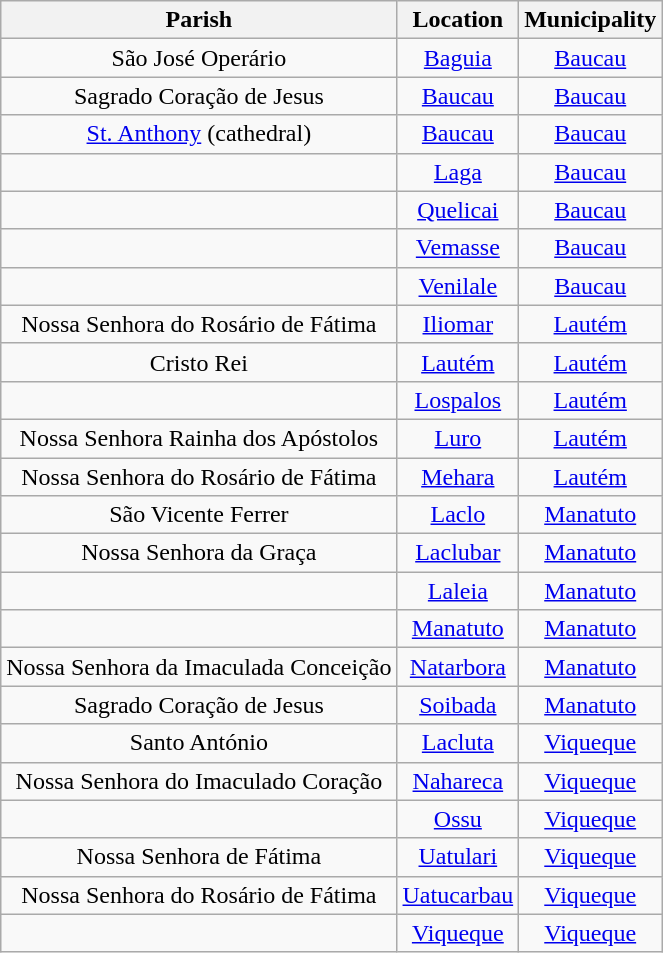<table class="wikitable sortable" style="text-align:center">
<tr>
<th>Parish</th>
<th>Location</th>
<th>Municipality</th>
</tr>
<tr>
<td>São José Operário</td>
<td><a href='#'>Baguia</a></td>
<td><a href='#'>Baucau</a></td>
</tr>
<tr>
<td>Sagrado Coração de Jesus</td>
<td><a href='#'>Baucau</a></td>
<td><a href='#'>Baucau</a></td>
</tr>
<tr>
<td><a href='#'>St. Anthony</a> (cathedral)</td>
<td><a href='#'>Baucau</a></td>
<td><a href='#'>Baucau</a></td>
</tr>
<tr>
<td></td>
<td><a href='#'>Laga</a></td>
<td><a href='#'>Baucau</a></td>
</tr>
<tr>
<td></td>
<td><a href='#'>Quelicai</a></td>
<td><a href='#'>Baucau</a></td>
</tr>
<tr>
<td></td>
<td><a href='#'>Vemasse</a></td>
<td><a href='#'>Baucau</a></td>
</tr>
<tr>
<td></td>
<td><a href='#'>Venilale</a></td>
<td><a href='#'>Baucau</a></td>
</tr>
<tr>
<td>Nossa Senhora do Rosário de Fátima</td>
<td><a href='#'>Iliomar</a></td>
<td><a href='#'>Lautém</a></td>
</tr>
<tr>
<td>Cristo Rei</td>
<td><a href='#'>Lautém</a></td>
<td><a href='#'>Lautém</a></td>
</tr>
<tr>
<td></td>
<td><a href='#'>Lospalos</a></td>
<td><a href='#'>Lautém</a></td>
</tr>
<tr>
<td>Nossa Senhora Rainha dos Apóstolos</td>
<td><a href='#'>Luro</a></td>
<td><a href='#'>Lautém</a></td>
</tr>
<tr>
<td>Nossa Senhora do Rosário de Fátima</td>
<td><a href='#'>Mehara</a></td>
<td><a href='#'>Lautém</a></td>
</tr>
<tr>
<td>São Vicente Ferrer</td>
<td><a href='#'>Laclo</a></td>
<td><a href='#'>Manatuto</a></td>
</tr>
<tr>
<td>Nossa Senhora da Graça</td>
<td><a href='#'>Laclubar</a></td>
<td><a href='#'>Manatuto</a></td>
</tr>
<tr>
<td></td>
<td><a href='#'>Laleia</a></td>
<td><a href='#'>Manatuto</a></td>
</tr>
<tr>
<td></td>
<td><a href='#'>Manatuto</a></td>
<td><a href='#'>Manatuto</a></td>
</tr>
<tr>
<td>Nossa Senhora da Imaculada Conceição</td>
<td><a href='#'>Natarbora</a></td>
<td><a href='#'>Manatuto</a></td>
</tr>
<tr>
<td>Sagrado Coração de Jesus</td>
<td><a href='#'>Soibada</a></td>
<td><a href='#'>Manatuto</a></td>
</tr>
<tr>
<td>Santo António</td>
<td><a href='#'>Lacluta</a></td>
<td><a href='#'>Viqueque</a></td>
</tr>
<tr>
<td>Nossa Senhora do Imaculado Coração</td>
<td><a href='#'>Nahareca</a></td>
<td><a href='#'>Viqueque</a></td>
</tr>
<tr>
<td></td>
<td><a href='#'>Ossu</a></td>
<td><a href='#'>Viqueque</a></td>
</tr>
<tr>
<td>Nossa Senhora de Fátima</td>
<td><a href='#'>Uatulari</a></td>
<td><a href='#'>Viqueque</a></td>
</tr>
<tr>
<td>Nossa Senhora do Rosário de Fátima</td>
<td><a href='#'>Uatucarbau</a></td>
<td><a href='#'>Viqueque</a></td>
</tr>
<tr>
<td></td>
<td><a href='#'>Viqueque</a></td>
<td><a href='#'>Viqueque</a></td>
</tr>
</table>
